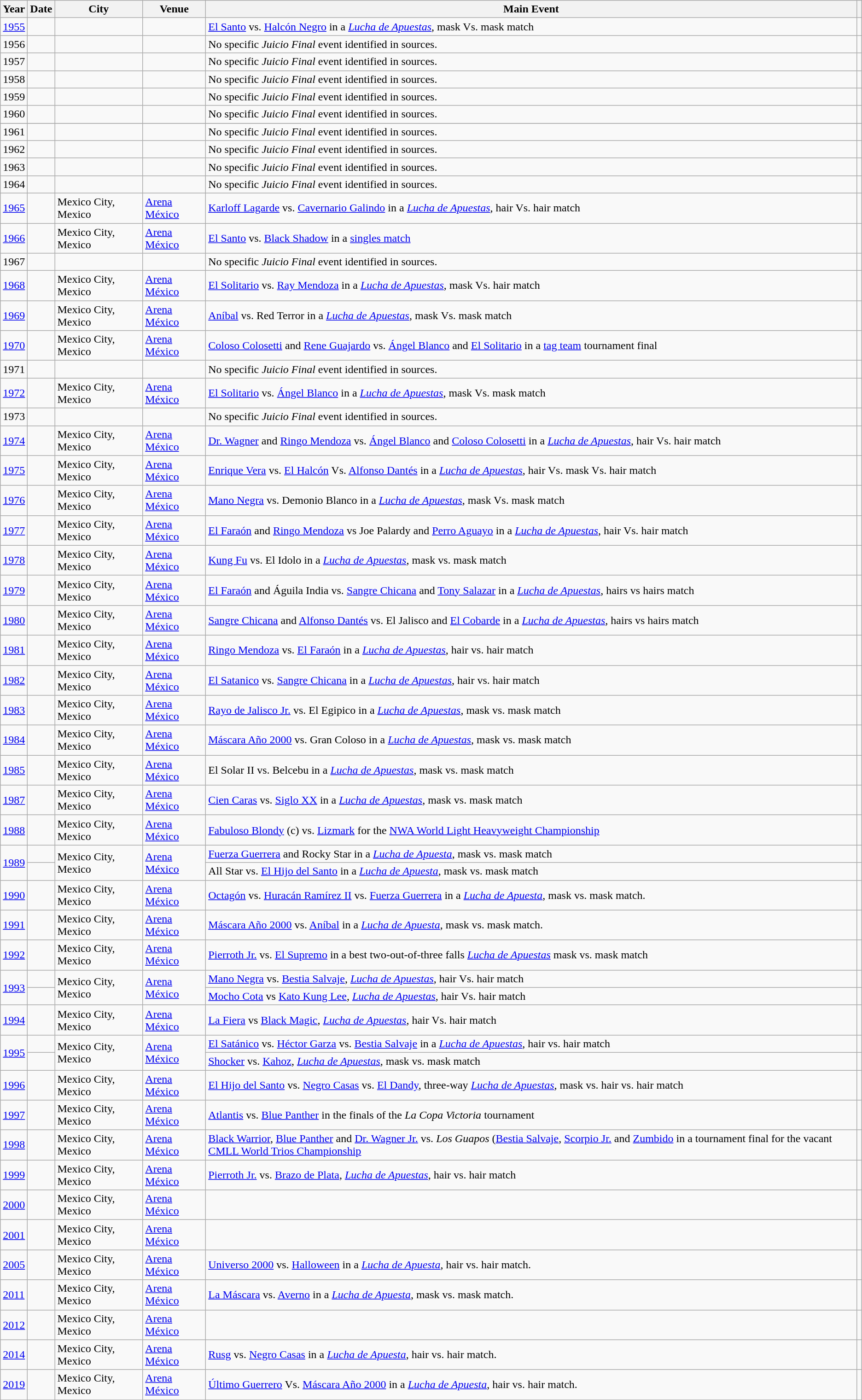<table class="wikitable" align="center">
<tr>
<th scope="col">Year</th>
<th scope="col">Date</th>
<th scope="col">City</th>
<th scope="col">Venue</th>
<th class="unsortable"   scope="col">Main Event</th>
<th class="unsortable" scope="col"></th>
</tr>
<tr>
<td><a href='#'>1955</a></td>
<td></td>
<td></td>
<td></td>
<td><a href='#'>El Santo</a> vs. <a href='#'>Halcón Negro</a>  in a <em><a href='#'>Lucha de Apuestas</a></em>, mask Vs. mask match</td>
<td></td>
</tr>
<tr>
<td>1956</td>
<td></td>
<td></td>
<td></td>
<td>No specific <em>Juicio Final</em> event identified in sources.</td>
<td></td>
</tr>
<tr>
<td>1957</td>
<td></td>
<td></td>
<td></td>
<td>No specific <em>Juicio Final</em> event identified in sources.</td>
<td></td>
</tr>
<tr>
<td>1958</td>
<td></td>
<td></td>
<td></td>
<td>No specific <em>Juicio Final</em> event identified in sources.</td>
<td></td>
</tr>
<tr>
<td>1959</td>
<td></td>
<td></td>
<td></td>
<td>No specific <em>Juicio Final</em> event identified in sources.</td>
<td></td>
</tr>
<tr>
<td>1960</td>
<td></td>
<td></td>
<td></td>
<td>No specific <em>Juicio Final</em> event identified in sources.</td>
<td></td>
</tr>
<tr>
</tr>
<tr>
<td>1961</td>
<td></td>
<td></td>
<td></td>
<td>No specific <em>Juicio Final</em> event identified in sources.</td>
<td></td>
</tr>
<tr>
<td>1962</td>
<td></td>
<td></td>
<td></td>
<td>No specific <em>Juicio Final</em> event identified in sources.</td>
<td></td>
</tr>
<tr>
<td>1963</td>
<td></td>
<td></td>
<td></td>
<td>No specific <em>Juicio Final</em> event identified in sources.</td>
<td></td>
</tr>
<tr>
<td>1964</td>
<td></td>
<td></td>
<td></td>
<td>No specific <em>Juicio Final</em> event identified in sources.</td>
<td></td>
</tr>
<tr>
<td><a href='#'>1965</a></td>
<td></td>
<td>Mexico City, Mexico</td>
<td><a href='#'>Arena México</a></td>
<td><a href='#'>Karloff Lagarde</a> vs. <a href='#'>Cavernario Galindo</a> in a <em><a href='#'>Lucha de Apuestas</a></em>, hair Vs. hair match</td>
<td></td>
</tr>
<tr>
<td><a href='#'>1966</a></td>
<td></td>
<td>Mexico City, Mexico</td>
<td><a href='#'>Arena México</a></td>
<td><a href='#'>El Santo</a> vs. <a href='#'>Black Shadow</a> in a <a href='#'>singles match</a></td>
<td></td>
</tr>
<tr>
<td>1967</td>
<td></td>
<td></td>
<td></td>
<td>No specific <em>Juicio Final</em> event identified in sources.</td>
<td></td>
</tr>
<tr>
<td><a href='#'>1968</a></td>
<td></td>
<td>Mexico City, Mexico</td>
<td><a href='#'>Arena México</a></td>
<td><a href='#'>El Solitario</a> vs. <a href='#'>Ray Mendoza</a> in a <em><a href='#'>Lucha de Apuestas</a></em>, mask Vs. hair match</td>
<td></td>
</tr>
<tr>
<td><a href='#'>1969</a></td>
<td></td>
<td>Mexico City, Mexico</td>
<td><a href='#'>Arena México</a></td>
<td><a href='#'>Aníbal</a> vs. Red Terror in a <em><a href='#'>Lucha de Apuestas</a></em>, mask Vs. mask match</td>
<td></td>
</tr>
<tr>
<td><a href='#'>1970</a></td>
<td></td>
<td>Mexico City, Mexico</td>
<td><a href='#'>Arena México</a></td>
<td><a href='#'>Coloso Colosetti</a> and <a href='#'>Rene Guajardo</a> vs. <a href='#'>Ángel Blanco</a> and <a href='#'>El Solitario</a> in a <a href='#'>tag team</a> tournament final</td>
<td></td>
</tr>
<tr>
<td>1971</td>
<td></td>
<td></td>
<td></td>
<td>No specific <em>Juicio Final</em> event identified in sources.</td>
<td></td>
</tr>
<tr>
<td><a href='#'>1972</a></td>
<td></td>
<td>Mexico City, Mexico</td>
<td><a href='#'>Arena México</a></td>
<td><a href='#'>El Solitario</a> vs. <a href='#'>Ángel Blanco</a> in a <em><a href='#'>Lucha de Apuestas</a></em>, mask Vs. mask match</td>
<td></td>
</tr>
<tr>
<td>1973</td>
<td></td>
<td></td>
<td></td>
<td>No specific <em>Juicio Final</em> event identified in sources.</td>
<td></td>
</tr>
<tr>
<td><a href='#'>1974</a></td>
<td></td>
<td>Mexico City, Mexico</td>
<td><a href='#'>Arena México</a></td>
<td><a href='#'>Dr. Wagner</a> and <a href='#'>Ringo Mendoza</a> vs. <a href='#'>Ángel Blanco</a> and <a href='#'>Coloso Colosetti</a> in a <em><a href='#'>Lucha de Apuestas</a></em>, hair Vs. hair match</td>
<td></td>
</tr>
<tr>
<td><a href='#'>1975</a></td>
<td></td>
<td>Mexico City, Mexico</td>
<td><a href='#'>Arena México</a></td>
<td><a href='#'>Enrique Vera</a> vs. <a href='#'>El Halcón</a> Vs. <a href='#'>Alfonso Dantés</a> in a <em><a href='#'>Lucha de Apuestas</a></em>, hair Vs. mask Vs. hair match</td>
<td></td>
</tr>
<tr>
<td><a href='#'>1976</a></td>
<td></td>
<td>Mexico City, Mexico</td>
<td><a href='#'>Arena México</a></td>
<td><a href='#'>Mano Negra</a> vs. Demonio Blanco in a <em><a href='#'>Lucha de Apuestas</a></em>, mask Vs. mask match</td>
<td></td>
</tr>
<tr>
<td><a href='#'>1977</a></td>
<td></td>
<td>Mexico City, Mexico</td>
<td><a href='#'>Arena México</a></td>
<td><a href='#'>El Faraón</a> and <a href='#'>Ringo Mendoza</a> vs Joe Palardy and <a href='#'>Perro Aguayo</a> in a <em><a href='#'>Lucha de Apuestas</a></em>, hair Vs.  hair match</td>
<td></td>
</tr>
<tr>
<td><a href='#'>1978</a></td>
<td></td>
<td>Mexico City, Mexico</td>
<td><a href='#'>Arena México</a></td>
<td><a href='#'>Kung Fu</a> vs. El Idolo in a <em><a href='#'>Lucha de Apuestas</a></em>, mask vs. mask match</td>
<td></td>
</tr>
<tr>
<td><a href='#'>1979</a></td>
<td></td>
<td>Mexico City, Mexico</td>
<td><a href='#'>Arena México</a></td>
<td><a href='#'>El Faraón</a> and Águila India vs. <a href='#'>Sangre Chicana</a> and <a href='#'>Tony Salazar</a>  in a <em><a href='#'>Lucha de Apuestas</a></em>, hairs vs hairs match</td>
<td></td>
</tr>
<tr>
<td><a href='#'>1980</a></td>
<td></td>
<td>Mexico City, Mexico</td>
<td><a href='#'>Arena México</a></td>
<td><a href='#'>Sangre Chicana</a> and <a href='#'>Alfonso Dantés</a> vs. El Jalisco and <a href='#'>El Cobarde</a> in a <em><a href='#'>Lucha de Apuestas</a></em>, hairs vs hairs match</td>
<td></td>
</tr>
<tr>
<td><a href='#'>1981</a></td>
<td></td>
<td>Mexico City, Mexico</td>
<td><a href='#'>Arena México</a></td>
<td><a href='#'>Ringo Mendoza</a> vs. <a href='#'>El Faraón</a> in a <em><a href='#'>Lucha de Apuestas</a></em>, hair vs. hair match</td>
<td></td>
</tr>
<tr>
<td><a href='#'>1982</a></td>
<td></td>
<td>Mexico City, Mexico</td>
<td><a href='#'>Arena México</a></td>
<td><a href='#'>El Satanico</a> vs. <a href='#'>Sangre Chicana</a> in a <em><a href='#'>Lucha de Apuestas</a></em>, hair vs. hair match</td>
<td></td>
</tr>
<tr>
<td><a href='#'>1983</a></td>
<td></td>
<td>Mexico City, Mexico</td>
<td><a href='#'>Arena México</a></td>
<td><a href='#'>Rayo de Jalisco Jr.</a> vs. El Egipico in a <em><a href='#'>Lucha de Apuestas</a></em>, mask vs. mask match</td>
<td></td>
</tr>
<tr>
<td><a href='#'>1984</a></td>
<td></td>
<td>Mexico City, Mexico</td>
<td><a href='#'>Arena México</a></td>
<td><a href='#'>Máscara Año 2000</a> vs. Gran Coloso in a <em><a href='#'>Lucha de Apuestas</a></em>, mask vs. mask match</td>
<td></td>
</tr>
<tr>
<td><a href='#'>1985</a></td>
<td></td>
<td>Mexico City, Mexico</td>
<td><a href='#'>Arena México</a></td>
<td>El Solar II vs. Belcebu in a <em><a href='#'>Lucha de Apuestas</a></em>, mask vs. mask match</td>
<td></td>
</tr>
<tr>
<td><a href='#'>1987</a></td>
<td></td>
<td>Mexico City, Mexico</td>
<td><a href='#'>Arena México</a></td>
<td><a href='#'>Cien Caras</a> vs. <a href='#'>Siglo XX</a> in a <em><a href='#'>Lucha de Apuestas</a></em>, mask vs. mask match</td>
<td></td>
</tr>
<tr>
<td><a href='#'>1988</a></td>
<td></td>
<td>Mexico City, Mexico</td>
<td><a href='#'>Arena México</a></td>
<td><a href='#'>Fabuloso Blondy</a> (c) vs. <a href='#'>Lizmark</a> for the <a href='#'>NWA World Light Heavyweight Championship</a></td>
<td></td>
</tr>
<tr>
<td rowspan=2><a href='#'>1989</a></td>
<td></td>
<td rowspan=2>Mexico City, Mexico</td>
<td rowspan=2><a href='#'>Arena México</a></td>
<td><a href='#'>Fuerza Guerrera</a> and Rocky Star in a <em><a href='#'>Lucha de Apuesta</a></em>, mask vs. mask match</td>
<td></td>
</tr>
<tr>
<td></td>
<td>All Star vs. <a href='#'>El Hijo del Santo</a> in a <em><a href='#'>Lucha de Apuesta</a></em>, mask vs. mask match</td>
<td></td>
</tr>
<tr>
<td><a href='#'>1990</a></td>
<td></td>
<td>Mexico City, Mexico</td>
<td><a href='#'>Arena México</a></td>
<td><a href='#'>Octagón</a> vs. <a href='#'>Huracán Ramírez II</a> vs. <a href='#'>Fuerza Guerrera</a> in a <em><a href='#'>Lucha de Apuesta</a></em>, mask vs. mask match.</td>
<td></td>
</tr>
<tr>
<td><a href='#'>1991</a></td>
<td></td>
<td>Mexico City, Mexico</td>
<td><a href='#'>Arena México</a></td>
<td><a href='#'>Máscara Año 2000</a> vs. <a href='#'>Aníbal</a> in a <em><a href='#'>Lucha de Apuesta</a></em>, mask vs. mask match.</td>
<td></td>
</tr>
<tr>
<td><a href='#'>1992</a></td>
<td></td>
<td>Mexico City, Mexico</td>
<td><a href='#'>Arena México</a></td>
<td><a href='#'>Pierroth Jr.</a> vs. <a href='#'>El Supremo</a> in a best two-out-of-three falls <em><a href='#'>Lucha de Apuestas</a></em> mask vs. mask match</td>
<td></td>
</tr>
<tr>
<td rowspan=2><a href='#'>1993</a></td>
<td></td>
<td rowspan=2>Mexico City, Mexico</td>
<td rowspan=2><a href='#'>Arena México</a></td>
<td><a href='#'>Mano Negra</a> vs. <a href='#'>Bestia Salvaje</a>, <em><a href='#'>Lucha de Apuestas</a></em>, hair Vs. hair match</td>
<td></td>
</tr>
<tr>
<td></td>
<td><a href='#'>Mocho Cota</a> vs <a href='#'>Kato Kung Lee</a>, <em><a href='#'>Lucha de Apuestas</a></em>, hair Vs. hair match</td>
<td></td>
</tr>
<tr>
<td><a href='#'>1994</a></td>
<td></td>
<td>Mexico City, Mexico</td>
<td><a href='#'>Arena México</a></td>
<td><a href='#'>La Fiera</a> vs <a href='#'>Black Magic</a>, <em><a href='#'>Lucha de Apuestas</a></em>, hair Vs. hair match</td>
<td></td>
</tr>
<tr>
<td rowspan=2><a href='#'>1995</a></td>
<td></td>
<td rowspan=2>Mexico City, Mexico</td>
<td rowspan=2><a href='#'>Arena México</a></td>
<td><a href='#'>El Satánico</a> vs. <a href='#'>Héctor Garza</a> vs. <a href='#'>Bestia Salvaje</a> in a <em><a href='#'>Lucha de Apuestas</a></em>, hair vs. hair match</td>
<td></td>
</tr>
<tr>
<td></td>
<td><a href='#'>Shocker</a> vs. <a href='#'>Kahoz</a>, <em><a href='#'>Lucha de Apuestas</a></em>, mask vs. mask match</td>
<td></td>
</tr>
<tr>
<td><a href='#'>1996</a></td>
<td></td>
<td>Mexico City, Mexico</td>
<td><a href='#'>Arena México</a></td>
<td><a href='#'>El Hijo del Santo</a> vs. <a href='#'>Negro Casas</a> vs. <a href='#'>El Dandy</a>, three-way <em><a href='#'>Lucha de Apuestas</a></em>, mask vs. hair vs. hair match</td>
<td></td>
</tr>
<tr>
<td><a href='#'>1997</a></td>
<td></td>
<td>Mexico City, Mexico</td>
<td><a href='#'>Arena México</a></td>
<td><a href='#'>Atlantis</a> vs. <a href='#'>Blue Panther</a> in the finals of the <em>La Copa Victoria</em> tournament</td>
<td></td>
</tr>
<tr>
<td><a href='#'>1998</a></td>
<td></td>
<td>Mexico City, Mexico</td>
<td><a href='#'>Arena México</a></td>
<td><a href='#'>Black Warrior</a>, <a href='#'>Blue Panther</a> and <a href='#'>Dr. Wagner Jr.</a> vs. <em>Los Guapos</em> (<a href='#'>Bestia Salvaje</a>, <a href='#'>Scorpio Jr.</a> and <a href='#'>Zumbido</a> in a tournament final for the vacant <a href='#'>CMLL World Trios Championship</a></td>
<td></td>
</tr>
<tr>
<td><a href='#'>1999</a></td>
<td></td>
<td>Mexico City, Mexico</td>
<td><a href='#'>Arena México</a></td>
<td><a href='#'>Pierroth Jr.</a> vs. <a href='#'>Brazo de Plata</a>, <em><a href='#'>Lucha de Apuestas</a></em>, hair vs. hair match</td>
<td></td>
</tr>
<tr>
<td><a href='#'>2000</a></td>
<td></td>
<td>Mexico City, Mexico</td>
<td><a href='#'>Arena México</a></td>
<td></td>
<td></td>
</tr>
<tr>
<td><a href='#'>2001</a></td>
<td></td>
<td>Mexico City, Mexico</td>
<td><a href='#'>Arena México</a></td>
<td></td>
<td></td>
</tr>
<tr>
<td><a href='#'>2005</a></td>
<td></td>
<td>Mexico City, Mexico</td>
<td><a href='#'>Arena México</a></td>
<td><a href='#'>Universo 2000</a> vs. <a href='#'>Halloween</a> in a <em><a href='#'>Lucha de Apuesta</a></em>, hair vs. hair match.</td>
<td></td>
</tr>
<tr>
<td><a href='#'>2011</a></td>
<td></td>
<td>Mexico City, Mexico</td>
<td><a href='#'>Arena México</a></td>
<td><a href='#'>La Máscara</a> vs. <a href='#'>Averno</a> in a <em><a href='#'>Lucha de Apuesta</a></em>, mask vs. mask match.</td>
<td></td>
</tr>
<tr>
<td><a href='#'>2012</a></td>
<td></td>
<td>Mexico City, Mexico</td>
<td><a href='#'>Arena México</a></td>
<td></td>
<td></td>
</tr>
<tr>
<td><a href='#'>2014</a></td>
<td></td>
<td>Mexico City, Mexico</td>
<td><a href='#'>Arena México</a></td>
<td><a href='#'>Rusg</a> vs. <a href='#'>Negro Casas</a> in a <em><a href='#'>Lucha de Apuesta</a></em>, hair vs. hair match.</td>
<td></td>
</tr>
<tr>
<td><a href='#'>2019</a></td>
<td></td>
<td>Mexico City, Mexico</td>
<td><a href='#'>Arena México</a></td>
<td><a href='#'>Último Guerrero</a> Vs. <a href='#'>Máscara Año 2000</a> in a <em><a href='#'>Lucha de Apuesta</a></em>, hair vs. hair match.</td>
<td></td>
</tr>
</table>
